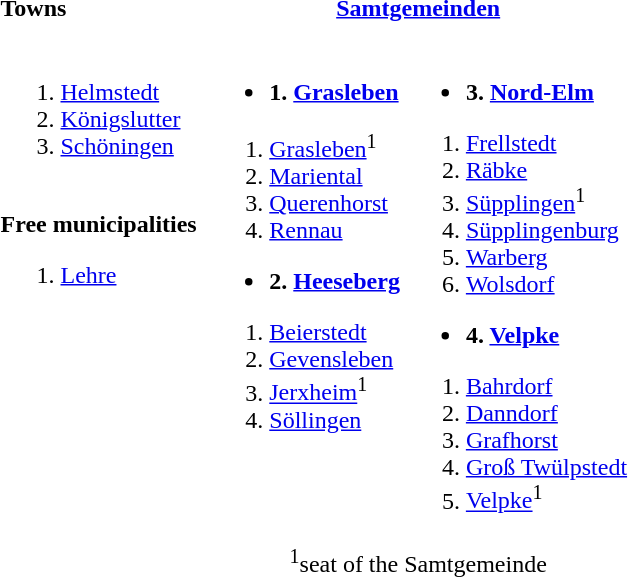<table>
<tr>
<th align=left width=33%>Towns</th>
<th colspan=2 align=center width=67%><a href='#'>Samtgemeinden</a></th>
</tr>
<tr valign=top>
<td><br><ol><li><a href='#'>Helmstedt</a></li><li><a href='#'>Königslutter</a></li><li><a href='#'>Schöningen</a></li></ol><br>
<strong>Free municipalities</strong><ol><li><a href='#'>Lehre</a></li></ol></td>
<td><br><ul><li><strong>1. <a href='#'>Grasleben</a></strong></li></ul><ol><li><a href='#'>Grasleben</a><sup>1</sup></li><li><a href='#'>Mariental</a></li><li><a href='#'>Querenhorst</a></li><li><a href='#'>Rennau</a></li></ol><ul><li><strong>2. <a href='#'>Heeseberg</a></strong></li></ul><ol><li><a href='#'>Beierstedt</a></li><li><a href='#'>Gevensleben</a></li><li><a href='#'>Jerxheim</a><sup>1</sup></li><li><a href='#'>Söllingen</a></li></ol></td>
<td><br><ul><li><strong>3. <a href='#'>Nord-Elm</a></strong></li></ul><ol><li><a href='#'>Frellstedt</a></li><li><a href='#'>Räbke</a></li><li><a href='#'>Süpplingen</a><sup>1</sup></li><li><a href='#'>Süpplingenburg</a></li><li><a href='#'>Warberg</a></li><li><a href='#'>Wolsdorf</a></li></ol><ul><li><strong>4. <a href='#'>Velpke</a></strong></li></ul><ol><li><a href='#'>Bahrdorf</a></li><li><a href='#'>Danndorf</a></li><li><a href='#'>Grafhorst</a></li><li><a href='#'>Groß Twülpstedt</a></li><li><a href='#'>Velpke</a><sup>1</sup></li></ol></td>
</tr>
<tr>
<td></td>
<td colspan=2 align=center><sup>1</sup>seat of the Samtgemeinde</td>
</tr>
</table>
